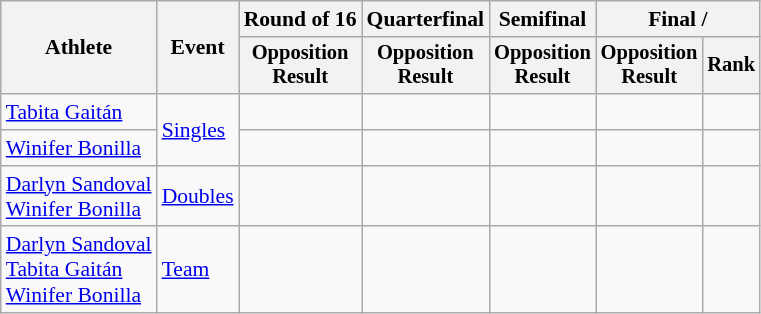<table class=wikitable style=font-size:90%>
<tr>
<th rowspan=2>Athlete</th>
<th rowspan=2>Event</th>
<th>Round of 16</th>
<th>Quarterfinal</th>
<th>Semifinal</th>
<th colspan=2>Final / </th>
</tr>
<tr style=font-size:95%>
<th>Opposition<br>Result</th>
<th>Opposition<br>Result</th>
<th>Opposition<br>Result</th>
<th>Opposition<br>Result</th>
<th>Rank</th>
</tr>
<tr>
<td align=left><a href='#'>Tabita Gaitán</a></td>
<td align=left rowspan=2><a href='#'>Singles</a></td>
<td></td>
<td></td>
<td></td>
<td></td>
<td></td>
</tr>
<tr>
<td align=left><a href='#'>Winifer Bonilla</a></td>
<td></td>
<td></td>
<td></td>
<td></td>
<td></td>
</tr>
<tr>
<td align=left><a href='#'>Darlyn Sandoval</a><br><a href='#'>Winifer Bonilla</a></td>
<td align=left><a href='#'>Doubles</a></td>
<td></td>
<td></td>
<td></td>
<td></td>
<td></td>
</tr>
<tr>
<td align=left><a href='#'>Darlyn Sandoval</a><br><a href='#'>Tabita Gaitán</a><br><a href='#'>Winifer Bonilla</a></td>
<td align=left><a href='#'>Team</a></td>
<td></td>
<td></td>
<td></td>
<td></td>
<td></td>
</tr>
</table>
